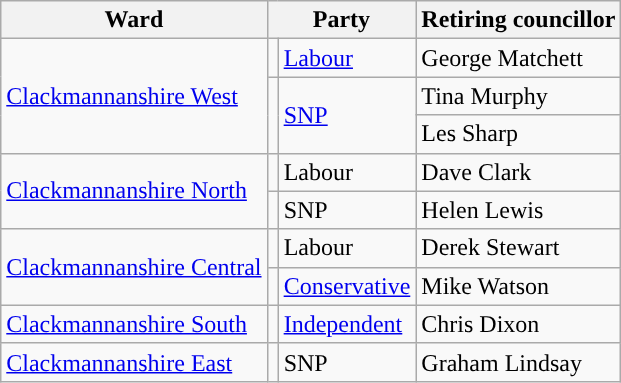<table class="wikitable sortable">
<tr>
<th>Ward</th>
<th colspan="2">Party</th>
<th>Retiring councillor</th>
</tr>
<tr>
<td rowspan="3"><a href='#'>Clackmannanshire West</a></td>
<td style="background-color: "></td>
<td><a href='#'>Labour</a></td>
<td>George Matchett</td>
</tr>
<tr>
<td rowspan="2" ; style="background-color: "></td>
<td rowspan="2"><a href='#'>SNP</a></td>
<td>Tina Murphy</td>
</tr>
<tr>
<td>Les Sharp</td>
</tr>
<tr>
<td rowspan="2"><a href='#'>Clackmannanshire North</a></td>
<td style="background-color: "></td>
<td>Labour</td>
<td>Dave Clark</td>
</tr>
<tr>
<td style="background-color: "></td>
<td>SNP</td>
<td>Helen Lewis</td>
</tr>
<tr>
<td rowspan="2"><a href='#'>Clackmannanshire Central</a></td>
<td style="background-color: "></td>
<td>Labour</td>
<td>Derek Stewart</td>
</tr>
<tr>
<td style="background-color: "></td>
<td><a href='#'>Conservative</a></td>
<td>Mike Watson</td>
</tr>
<tr>
<td><a href='#'>Clackmannanshire South</a></td>
<td style="background-color: "></td>
<td><a href='#'>Independent</a></td>
<td>Chris Dixon</td>
</tr>
<tr>
<td><a href='#'>Clackmannanshire East</a></td>
<td style="background-color: "></td>
<td>SNP</td>
<td>Graham Lindsay</td>
</tr>
</table>
